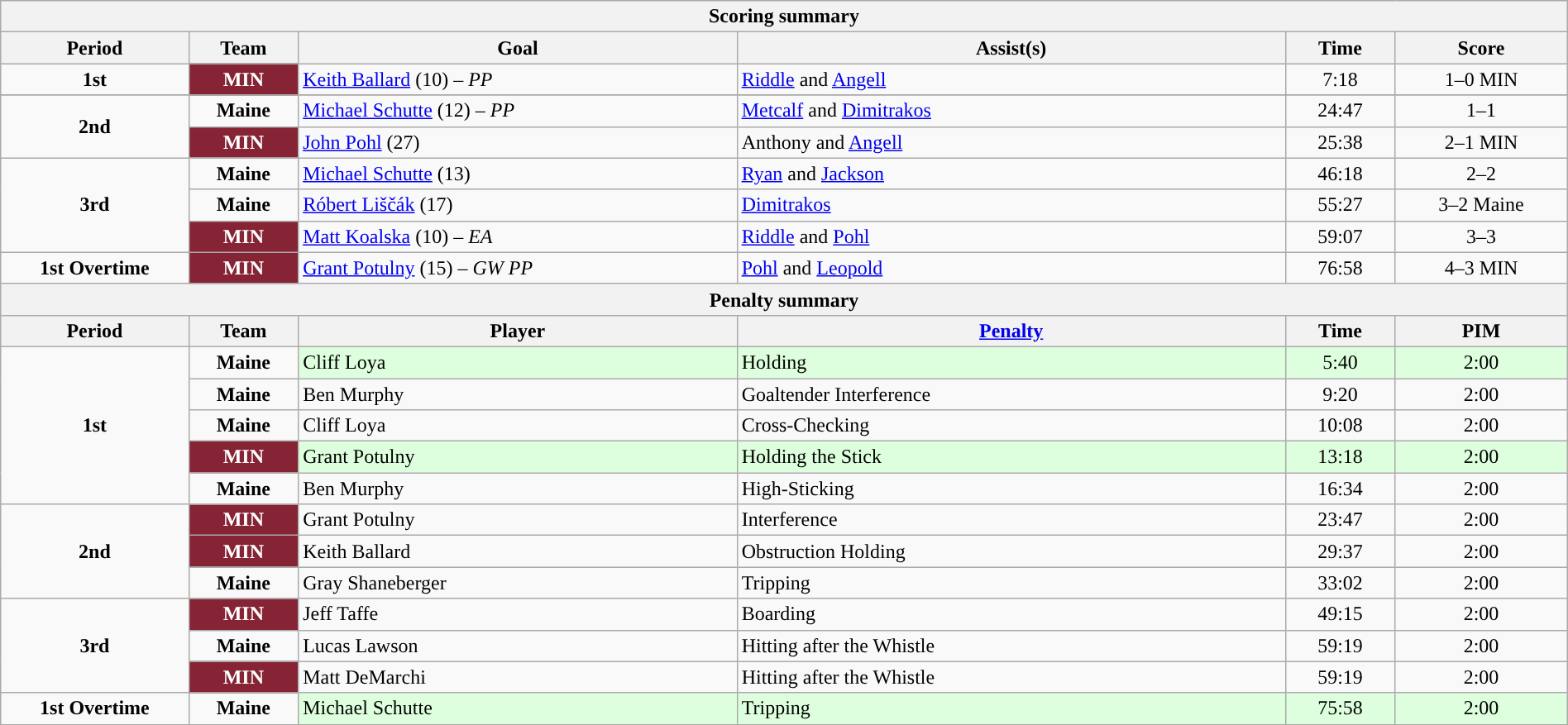<table style="width:100%;" class="wikitable">
<tr>
<th colspan=6>Scoring summary</th>
</tr>
<tr>
<th style="width:12%;">Period</th>
<th style="width:7%;">Team</th>
<th style="width:28%;">Goal</th>
<th style="width:35%;">Assist(s)</th>
<th style="width:7%;">Time</th>
<th style="width:11%;">Score</th>
</tr>
<tr>
<td align=center><strong>1st</strong></td>
<td align=center style="color:white; background:#862334; "><strong>MIN</strong></td>
<td><a href='#'>Keith Ballard</a> (10) – <em>PP</em></td>
<td><a href='#'>Riddle</a> and <a href='#'>Angell</a></td>
<td align=center>7:18</td>
<td align=center>1–0 MIN</td>
</tr>
<tr>
</tr>
<tr>
<td style="text-align:center;" rowspan="2"><strong>2nd</strong></td>
<td align=center><strong>Maine</strong></td>
<td><a href='#'>Michael Schutte</a> (12) – <em>PP</em></td>
<td><a href='#'>Metcalf</a> and <a href='#'>Dimitrakos</a></td>
<td align=center>24:47</td>
<td align=center>1–1</td>
</tr>
<tr>
<td align=center style="color:white; background:#862334; "><strong>MIN</strong></td>
<td><a href='#'>John Pohl</a> (27)</td>
<td>Anthony and <a href='#'>Angell</a></td>
<td align=center>25:38</td>
<td align=center>2–1 MIN</td>
</tr>
<tr>
<td style="text-align:center;" rowspan="3"><strong>3rd</strong></td>
<td align=center><strong>Maine</strong></td>
<td><a href='#'>Michael Schutte</a> (13)</td>
<td><a href='#'>Ryan</a> and <a href='#'>Jackson</a></td>
<td align=center>46:18</td>
<td align=center>2–2</td>
</tr>
<tr>
<td align=center><strong>Maine</strong></td>
<td><a href='#'>Róbert Liščák</a> (17)</td>
<td><a href='#'>Dimitrakos</a></td>
<td align=center>55:27</td>
<td align=center>3–2 Maine</td>
</tr>
<tr>
<td align=center style="color:white; background:#862334; "><strong>MIN</strong></td>
<td><a href='#'>Matt Koalska</a> (10) – <em>EA</em></td>
<td><a href='#'>Riddle</a> and <a href='#'>Pohl</a></td>
<td align=center>59:07</td>
<td align=center>3–3</td>
</tr>
<tr>
<td align=center><strong>1st Overtime</strong></td>
<td align=center style="color:white; background:#862334; "><strong>MIN</strong></td>
<td><a href='#'>Grant Potulny</a> (15) – <em>GW PP</em></td>
<td><a href='#'>Pohl</a> and <a href='#'>Leopold</a></td>
<td align=center>76:58</td>
<td align=center>4–3 MIN</td>
</tr>
<tr>
<th colspan=6>Penalty summary</th>
</tr>
<tr>
<th style="width:12%;">Period</th>
<th style="width:7%;">Team</th>
<th style="width:28%;">Player</th>
<th style="width:35%;"><a href='#'>Penalty</a></th>
<th style="width:7%;">Time</th>
<th style="width:11%;">PIM</th>
</tr>
<tr>
<td style="text-align:center;" rowspan="5"><strong>1st</strong></td>
<td align=center><strong>Maine</strong></td>
<td bgcolor=ddffdd>Cliff Loya</td>
<td bgcolor=ddffdd>Holding</td>
<td align=center bgcolor=ddffdd>5:40</td>
<td align=center bgcolor=ddffdd>2:00</td>
</tr>
<tr>
<td align=center><strong>Maine</strong></td>
<td>Ben Murphy</td>
<td>Goaltender Interference</td>
<td align=center>9:20</td>
<td align=center>2:00</td>
</tr>
<tr>
<td align=center><strong>Maine</strong></td>
<td>Cliff Loya</td>
<td>Cross-Checking</td>
<td align=center>10:08</td>
<td align=center>2:00</td>
</tr>
<tr bgcolor=ddffdd>
<td align=center style="color:white; background:#862334; "><strong>MIN</strong></td>
<td>Grant Potulny</td>
<td>Holding the Stick</td>
<td align=center>13:18</td>
<td align=center>2:00</td>
</tr>
<tr>
<td align=center><strong>Maine</strong></td>
<td>Ben Murphy</td>
<td>High-Sticking</td>
<td align=center>16:34</td>
<td align=center>2:00</td>
</tr>
<tr>
<td style="text-align:center;" rowspan="3"><strong>2nd</strong></td>
<td align=center style="color:white; background:#862334; "><strong>MIN</strong></td>
<td>Grant Potulny</td>
<td>Interference</td>
<td align=center>23:47</td>
<td align=center>2:00</td>
</tr>
<tr>
<td align=center style="color:white; background:#862334; "><strong>MIN</strong></td>
<td>Keith Ballard</td>
<td>Obstruction Holding</td>
<td align=center>29:37</td>
<td align=center>2:00</td>
</tr>
<tr>
<td align=center><strong>Maine</strong></td>
<td>Gray Shaneberger</td>
<td>Tripping</td>
<td align=center>33:02</td>
<td align=center>2:00</td>
</tr>
<tr>
<td style="text-align:center;" rowspan="3"><strong>3rd</strong></td>
<td align=center style="color:white; background:#862334; "><strong>MIN</strong></td>
<td>Jeff Taffe</td>
<td>Boarding</td>
<td align=center>49:15</td>
<td align=center>2:00</td>
</tr>
<tr>
<td align=center><strong>Maine</strong></td>
<td>Lucas Lawson</td>
<td>Hitting after the Whistle</td>
<td align=center>59:19</td>
<td align=center>2:00</td>
</tr>
<tr>
<td align=center style="color:white; background:#862334; "><strong>MIN</strong></td>
<td>Matt DeMarchi</td>
<td>Hitting after the Whistle</td>
<td align=center>59:19</td>
<td align=center>2:00</td>
</tr>
<tr>
<td style="text-align:center;" rowspan="1"><strong>1st Overtime</strong></td>
<td align=center><strong>Maine</strong></td>
<td bgcolor=ddffdd>Michael Schutte</td>
<td bgcolor=ddffdd>Tripping</td>
<td align=center bgcolor=ddffdd>75:58</td>
<td align=center bgcolor=ddffdd>2:00</td>
</tr>
<tr>
</tr>
</table>
